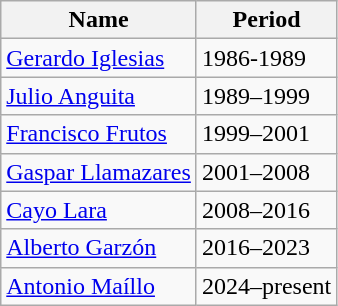<table class="wikitable">
<tr>
<th>Name</th>
<th>Period</th>
</tr>
<tr>
<td><a href='#'>Gerardo Iglesias</a></td>
<td>1986-1989</td>
</tr>
<tr>
<td><a href='#'>Julio Anguita</a></td>
<td>1989–1999</td>
</tr>
<tr>
<td><a href='#'>Francisco Frutos</a></td>
<td>1999–2001</td>
</tr>
<tr>
<td><a href='#'>Gaspar Llamazares</a></td>
<td>2001–2008</td>
</tr>
<tr>
<td><a href='#'>Cayo Lara</a></td>
<td>2008–2016</td>
</tr>
<tr>
<td><a href='#'>Alberto Garzón</a></td>
<td>2016–2023</td>
</tr>
<tr>
<td><a href='#'>Antonio Maíllo</a></td>
<td>2024–present</td>
</tr>
</table>
